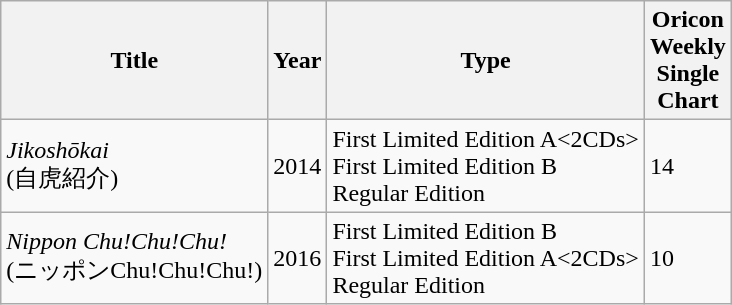<table class="wikitable">
<tr>
<th>Title</th>
<th>Year</th>
<th>Type</th>
<th>Oricon<br>Weekly <br>Single<br>Chart<br></th>
</tr>
<tr>
<td><em>Jikoshōkai</em><br>(自虎紹介)</td>
<td>2014</td>
<td>First Limited Edition A<2CDs><br>First Limited Edition B<CD+DVD><br>Regular Edition<CD></td>
<td>14</td>
</tr>
<tr>
<td><em>Nippon Chu!Chu!Chu!</em><br>(ニッポンChu!Chu!Chu!)</td>
<td>2016</td>
<td>First Limited Edition B<CD+DVD><br>First Limited Edition A<2CDs><br>Regular Edition<CD></td>
<td>10</td>
</tr>
</table>
